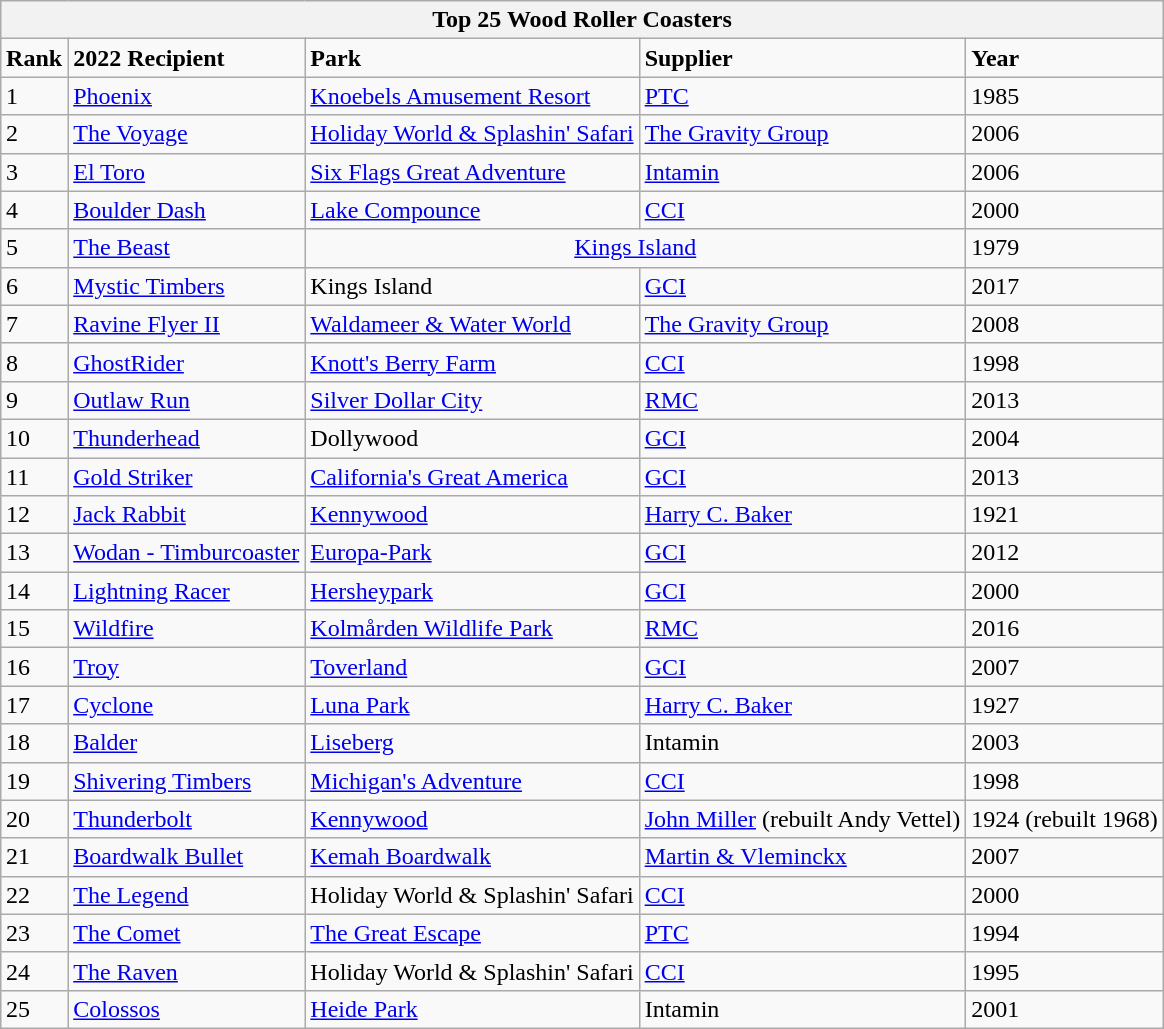<table class="wikitable" style="margin:1em auto;">
<tr>
<th colspan="500">Top 25 Wood Roller Coasters</th>
</tr>
<tr>
<td><strong>Rank</strong></td>
<td><strong>2022 Recipient</strong></td>
<td><strong>Park</strong></td>
<td><strong>Supplier</strong></td>
<td><strong>Year</strong></td>
</tr>
<tr>
<td>1</td>
<td><a href='#'>Phoenix</a></td>
<td><a href='#'>Knoebels Amusement Resort</a></td>
<td><a href='#'>PTC</a></td>
<td>1985</td>
</tr>
<tr>
<td>2</td>
<td><a href='#'>The Voyage</a></td>
<td><a href='#'>Holiday World & Splashin' Safari</a></td>
<td><a href='#'>The Gravity Group</a></td>
<td>2006</td>
</tr>
<tr>
<td>3</td>
<td><a href='#'>El Toro</a></td>
<td><a href='#'>Six Flags Great Adventure</a></td>
<td><a href='#'>Intamin</a></td>
<td>2006</td>
</tr>
<tr>
<td>4</td>
<td><a href='#'>Boulder Dash</a></td>
<td><a href='#'>Lake Compounce</a></td>
<td><a href='#'>CCI</a></td>
<td>2000</td>
</tr>
<tr>
<td>5</td>
<td><a href='#'>The Beast</a></td>
<td colspan="2" style="text-align:center;"><a href='#'>Kings Island</a></td>
<td>1979</td>
</tr>
<tr>
<td>6</td>
<td><a href='#'>Mystic Timbers</a></td>
<td>Kings Island</td>
<td><a href='#'>GCI</a></td>
<td>2017</td>
</tr>
<tr>
<td>7</td>
<td><a href='#'>Ravine Flyer II</a></td>
<td><a href='#'>Waldameer & Water World</a></td>
<td><a href='#'>The Gravity Group</a></td>
<td>2008</td>
</tr>
<tr>
<td>8</td>
<td><a href='#'>GhostRider</a></td>
<td><a href='#'>Knott's Berry Farm</a></td>
<td><a href='#'>CCI</a></td>
<td>1998</td>
</tr>
<tr>
<td>9</td>
<td><a href='#'>Outlaw Run</a></td>
<td><a href='#'>Silver Dollar City</a></td>
<td><a href='#'>RMC</a></td>
<td>2013</td>
</tr>
<tr>
<td>10</td>
<td><a href='#'>Thunderhead</a></td>
<td>Dollywood</td>
<td><a href='#'>GCI</a></td>
<td>2004</td>
</tr>
<tr>
<td>11</td>
<td><a href='#'>Gold Striker</a></td>
<td><a href='#'>California's Great America</a></td>
<td><a href='#'>GCI</a></td>
<td>2013</td>
</tr>
<tr>
<td>12</td>
<td><a href='#'>Jack Rabbit</a></td>
<td><a href='#'>Kennywood</a></td>
<td><a href='#'>Harry C. Baker</a></td>
<td>1921</td>
</tr>
<tr>
<td>13</td>
<td><a href='#'>Wodan - Timburcoaster</a></td>
<td><a href='#'>Europa-Park</a></td>
<td><a href='#'>GCI</a></td>
<td>2012</td>
</tr>
<tr>
<td>14</td>
<td><a href='#'>Lightning Racer</a></td>
<td><a href='#'>Hersheypark</a></td>
<td><a href='#'>GCI</a></td>
<td>2000</td>
</tr>
<tr>
<td>15</td>
<td><a href='#'>Wildfire</a></td>
<td><a href='#'>Kolmården Wildlife Park</a></td>
<td><a href='#'>RMC</a></td>
<td>2016</td>
</tr>
<tr>
<td>16</td>
<td><a href='#'>Troy</a></td>
<td><a href='#'>Toverland</a></td>
<td><a href='#'>GCI</a></td>
<td>2007</td>
</tr>
<tr>
<td>17</td>
<td><a href='#'>Cyclone</a></td>
<td><a href='#'>Luna Park</a></td>
<td><a href='#'>Harry C. Baker</a></td>
<td>1927</td>
</tr>
<tr>
<td>18</td>
<td><a href='#'>Balder</a></td>
<td><a href='#'>Liseberg</a></td>
<td>Intamin</td>
<td>2003</td>
</tr>
<tr>
<td>19</td>
<td><a href='#'>Shivering Timbers</a></td>
<td><a href='#'>Michigan's Adventure</a></td>
<td><a href='#'>CCI</a></td>
<td>1998</td>
</tr>
<tr>
<td>20</td>
<td><a href='#'>Thunderbolt</a></td>
<td><a href='#'>Kennywood</a></td>
<td><a href='#'>John Miller</a> (rebuilt Andy Vettel)</td>
<td>1924 (rebuilt 1968)</td>
</tr>
<tr>
<td>21</td>
<td><a href='#'>Boardwalk Bullet</a></td>
<td><a href='#'>Kemah Boardwalk</a></td>
<td><a href='#'>Martin & Vleminckx</a></td>
<td>2007</td>
</tr>
<tr>
<td>22</td>
<td><a href='#'>The Legend</a></td>
<td>Holiday World & Splashin' Safari</td>
<td><a href='#'>CCI</a></td>
<td>2000</td>
</tr>
<tr>
<td>23</td>
<td><a href='#'>The Comet</a></td>
<td><a href='#'>The Great Escape</a></td>
<td><a href='#'>PTC</a></td>
<td>1994</td>
</tr>
<tr>
<td>24</td>
<td><a href='#'>The Raven</a></td>
<td>Holiday World & Splashin' Safari</td>
<td><a href='#'>CCI</a></td>
<td>1995</td>
</tr>
<tr>
<td>25</td>
<td><a href='#'>Colossos</a></td>
<td><a href='#'>Heide Park</a></td>
<td>Intamin</td>
<td>2001</td>
</tr>
</table>
